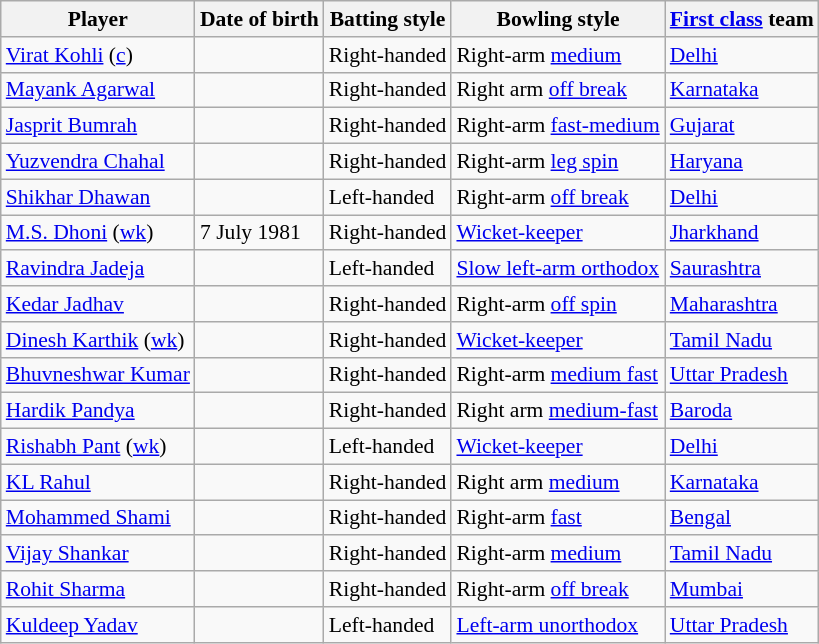<table class=wikitable style=font-size:90%;text-align:left>
<tr>
<th>Player</th>
<th>Date of birth</th>
<th>Batting style</th>
<th>Bowling style</th>
<th><a href='#'>First class</a> team</th>
</tr>
<tr>
<td><a href='#'>Virat Kohli</a> (<a href='#'>c</a>)</td>
<td></td>
<td>Right-handed</td>
<td>Right-arm <a href='#'>medium</a></td>
<td><a href='#'>Delhi</a></td>
</tr>
<tr>
<td><a href='#'>Mayank Agarwal</a></td>
<td></td>
<td>Right-handed</td>
<td>Right arm <a href='#'>off break</a></td>
<td><a href='#'>Karnataka</a></td>
</tr>
<tr>
<td><a href='#'>Jasprit Bumrah</a></td>
<td></td>
<td>Right-handed</td>
<td>Right-arm <a href='#'>fast-medium</a></td>
<td><a href='#'>Gujarat</a></td>
</tr>
<tr>
<td><a href='#'>Yuzvendra Chahal</a></td>
<td></td>
<td>Right-handed</td>
<td>Right-arm <a href='#'>leg spin</a></td>
<td><a href='#'>Haryana</a></td>
</tr>
<tr>
<td><a href='#'>Shikhar Dhawan</a></td>
<td></td>
<td>Left-handed</td>
<td>Right-arm <a href='#'>off break</a></td>
<td><a href='#'>Delhi</a></td>
</tr>
<tr>
<td><a href='#'>M.S. Dhoni</a> (<a href='#'>wk</a>)</td>
<td>7 July 1981</td>
<td>Right-handed</td>
<td><a href='#'>Wicket-keeper</a></td>
<td><a href='#'>Jharkhand</a></td>
</tr>
<tr>
<td><a href='#'>Ravindra Jadeja</a></td>
<td></td>
<td>Left-handed</td>
<td><a href='#'>Slow left-arm orthodox</a></td>
<td><a href='#'>Saurashtra</a></td>
</tr>
<tr>
<td><a href='#'>Kedar Jadhav</a></td>
<td></td>
<td>Right-handed</td>
<td>Right-arm <a href='#'>off spin</a></td>
<td><a href='#'>Maharashtra</a></td>
</tr>
<tr>
<td><a href='#'>Dinesh Karthik</a> (<a href='#'>wk</a>)</td>
<td></td>
<td>Right-handed</td>
<td><a href='#'>Wicket-keeper</a></td>
<td><a href='#'>Tamil Nadu</a></td>
</tr>
<tr>
<td><a href='#'>Bhuvneshwar Kumar</a></td>
<td></td>
<td>Right-handed</td>
<td>Right-arm <a href='#'>medium fast</a></td>
<td><a href='#'>Uttar Pradesh</a></td>
</tr>
<tr>
<td><a href='#'>Hardik Pandya</a></td>
<td></td>
<td>Right-handed</td>
<td>Right arm <a href='#'>medium-fast</a></td>
<td><a href='#'>Baroda</a></td>
</tr>
<tr>
<td><a href='#'>Rishabh Pant</a> (<a href='#'>wk</a>)</td>
<td></td>
<td>Left-handed</td>
<td><a href='#'>Wicket-keeper</a></td>
<td><a href='#'>Delhi</a></td>
</tr>
<tr>
<td><a href='#'>KL Rahul</a></td>
<td></td>
<td>Right-handed</td>
<td>Right arm <a href='#'>medium</a></td>
<td><a href='#'>Karnataka</a></td>
</tr>
<tr>
<td><a href='#'>Mohammed Shami</a></td>
<td></td>
<td>Right-handed</td>
<td>Right-arm <a href='#'>fast</a></td>
<td><a href='#'>Bengal</a></td>
</tr>
<tr>
<td><a href='#'>Vijay Shankar</a></td>
<td></td>
<td>Right-handed</td>
<td>Right-arm <a href='#'>medium</a></td>
<td><a href='#'>Tamil Nadu</a></td>
</tr>
<tr>
<td><a href='#'>Rohit Sharma</a></td>
<td></td>
<td>Right-handed</td>
<td>Right-arm <a href='#'>off break</a></td>
<td><a href='#'>Mumbai</a></td>
</tr>
<tr>
<td><a href='#'>Kuldeep Yadav</a></td>
<td></td>
<td>Left-handed</td>
<td><a href='#'>Left-arm unorthodox</a></td>
<td><a href='#'>Uttar Pradesh</a></td>
</tr>
</table>
